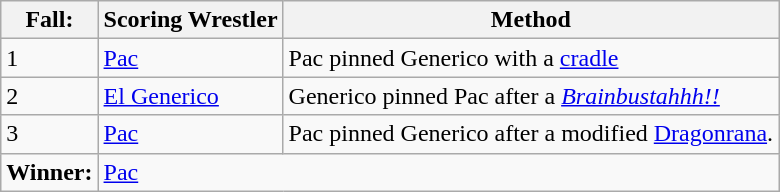<table class="wikitable sortable">
<tr>
<th>Fall:</th>
<th>Scoring Wrestler</th>
<th>Method</th>
</tr>
<tr>
<td>1</td>
<td><a href='#'>Pac</a></td>
<td>Pac pinned Generico with a <a href='#'>cradle</a></td>
</tr>
<tr>
<td>2</td>
<td><a href='#'>El Generico</a></td>
<td>Generico pinned Pac after a <em><a href='#'>Brainbustahhh!!</a></em></td>
</tr>
<tr>
<td>3</td>
<td><a href='#'>Pac</a></td>
<td>Pac pinned Generico after a modified <a href='#'>Dragonrana</a>.</td>
</tr>
<tr>
<td><strong>Winner:</strong></td>
<td colspan="2"><a href='#'>Pac</a></td>
</tr>
</table>
